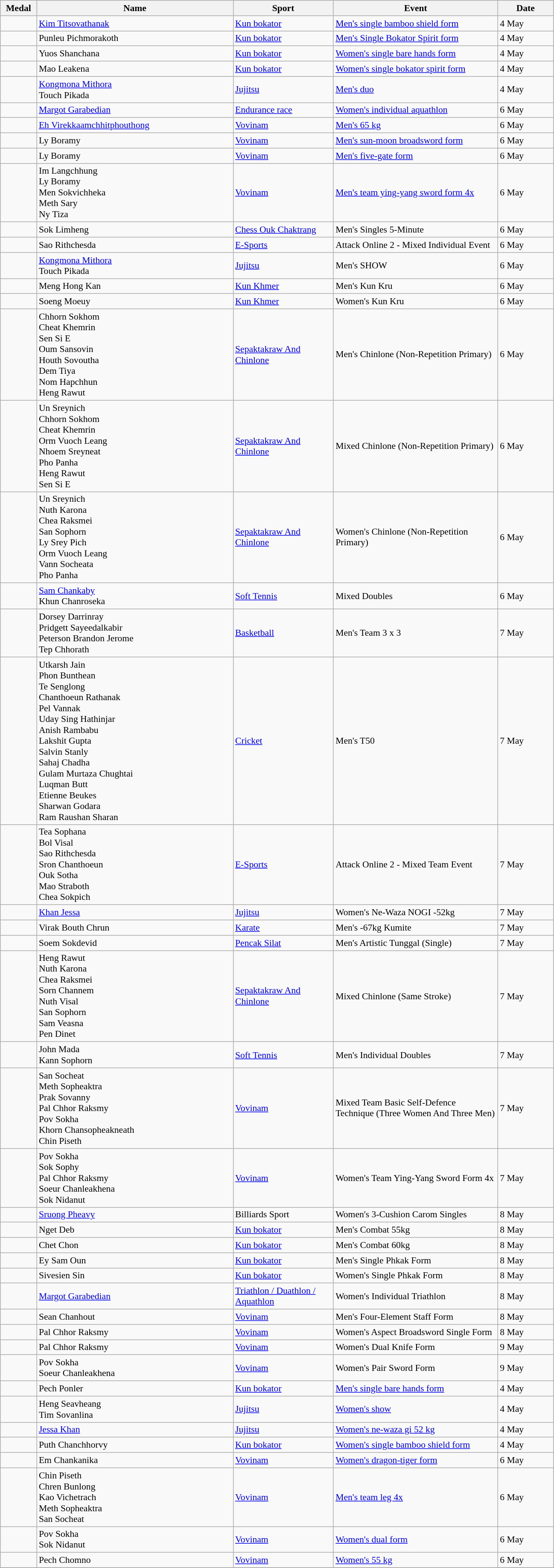<table class="wikitable sortable" style="font-size:90%">
<tr>
<th width="50">Medal</th>
<th width="300">Name</th>
<th width="150">Sport</th>
<th width="250">Event</th>
<th width="80">Date</th>
</tr>
<tr>
<td></td>
<td><a href='#'>Kim Titsovathanak</a></td>
<td><a href='#'>Kun bokator</a></td>
<td><a href='#'>Men's single bamboo shield form</a></td>
<td>4 May</td>
</tr>
<tr>
<td></td>
<td>Punleu Pichmorakoth</td>
<td><a href='#'>Kun bokator</a></td>
<td><a href='#'>Men's Single Bokator Spirit form</a></td>
<td>4 May</td>
</tr>
<tr>
<td></td>
<td>Yuos Shanchana</td>
<td><a href='#'>Kun bokator</a></td>
<td><a href='#'>Women's single bare hands form</a></td>
<td>4 May</td>
</tr>
<tr>
<td></td>
<td>Mao Leakena</td>
<td><a href='#'>Kun bokator</a></td>
<td><a href='#'>Women's single bokator spirit form</a></td>
<td>4 May</td>
</tr>
<tr>
<td></td>
<td><a href='#'>Kongmona Mithora</a> <br> Touch Pikada</td>
<td><a href='#'>Jujitsu</a></td>
<td><a href='#'>Men's duo</a></td>
<td>4 May</td>
</tr>
<tr>
<td></td>
<td><a href='#'>Margot Garabedian</a></td>
<td><a href='#'>Endurance race</a></td>
<td><a href='#'>Women's individual aquathlon</a></td>
<td>6 May</td>
</tr>
<tr>
<td></td>
<td><a href='#'>Eh Virekkaamchhitphouthong</a></td>
<td><a href='#'>Vovinam</a></td>
<td><a href='#'>Men's 65 kg</a></td>
<td>6 May</td>
</tr>
<tr>
<td></td>
<td>Ly Boramy</td>
<td><a href='#'>Vovinam</a></td>
<td><a href='#'>Men's sun-moon broadsword form</a></td>
<td>6 May</td>
</tr>
<tr>
<td></td>
<td>Ly Boramy</td>
<td><a href='#'>Vovinam</a></td>
<td><a href='#'>Men's five-gate form</a></td>
<td>6 May</td>
</tr>
<tr>
<td></td>
<td>Im Langchhung<br> Ly Boramy<br> Men Sokvichheka<br> Meth Sary<br> Ny Tiza</td>
<td><a href='#'>Vovinam</a></td>
<td><a href='#'>Men's team ying-yang sword form 4x</a></td>
<td>6 May</td>
</tr>
<tr>
<td></td>
<td>Sok Limheng</td>
<td><a href='#'>Chess Ouk Chaktrang</a></td>
<td>Men's Singles 5-Minute</td>
<td>6 May</td>
</tr>
<tr>
<td></td>
<td>Sao Rithchesda</td>
<td><a href='#'>E-Sports</a></td>
<td>Attack Online 2 - Mixed Individual Event</td>
<td>6 May</td>
</tr>
<tr>
<td></td>
<td><a href='#'>Kongmona Mithora</a><br>Touch Pikada</td>
<td><a href='#'>Jujitsu</a></td>
<td>Men's SHOW</td>
<td>6 May</td>
</tr>
<tr>
<td></td>
<td>Meng Hong Kan</td>
<td><a href='#'>Kun Khmer</a></td>
<td>Men's Kun Kru</td>
<td>6 May</td>
</tr>
<tr>
<td></td>
<td>Soeng Moeuy</td>
<td><a href='#'>Kun Khmer</a></td>
<td>Women's Kun Kru</td>
<td>6 May</td>
</tr>
<tr>
<td></td>
<td>Chhorn Sokhom<br> Cheat Khemrin<br> Sen Si E<br> Oum Sansovin<br> Houth Sovoutha<br> Dem Tiya<br> Nom Hapchhun<br> Heng Rawut</td>
<td><a href='#'>Sepaktakraw And Chinlone</a></td>
<td>Men's Chinlone (Non-Repetition Primary)</td>
<td>6 May</td>
</tr>
<tr>
<td></td>
<td>Un Sreynich<br> Chhorn Sokhom<br> Cheat Khemrin<br> Orm Vuoch Leang<br> Nhoem Sreyneat<br> Pho Panha<br> Heng Rawut<br> Sen Si E</td>
<td><a href='#'>Sepaktakraw And Chinlone</a></td>
<td>Mixed Chinlone (Non-Repetition Primary)</td>
<td>6 May</td>
</tr>
<tr>
<td></td>
<td>Un Sreynich<br> Nuth Karona<br> Chea Raksmei<br> San Sophorn<br> Ly Srey Pich<br> Orm Vuoch Leang<br> Vann Socheata<br> Pho Panha</td>
<td><a href='#'>Sepaktakraw And Chinlone</a></td>
<td>Women's Chinlone (Non-Repetition Primary)</td>
<td>6 May</td>
</tr>
<tr>
<td></td>
<td><a href='#'>Sam Chankaby</a><br> Khun Chanroseka</td>
<td><a href='#'>Soft Tennis</a></td>
<td>Mixed Doubles</td>
<td>6 May</td>
</tr>
<tr>
<td></td>
<td>Dorsey Darrinray<br> Pridgett Sayeedalkabir<br> Peterson Brandon Jerome<br> Tep Chhorath</td>
<td><a href='#'>Basketball</a></td>
<td>Men's Team 3 x 3</td>
<td>7 May</td>
</tr>
<tr>
<td></td>
<td>Utkarsh Jain<br> Phon Bunthean<br> Te Senglong<br> Chanthoeun Rathanak<br> Pel Vannak<br> Uday Sing Hathinjar<br> Anish Rambabu<br> Lakshit Gupta<br> Salvin Stanly<br> Sahaj Chadha<br> Gulam Murtaza Chughtai<br> Luqman Butt<br> Etienne Beukes<br> Sharwan Godara<br> Ram Raushan Sharan</td>
<td><a href='#'>Cricket</a></td>
<td>Men's T50</td>
<td>7 May</td>
</tr>
<tr>
<td></td>
<td>Tea Sophana<br> Bol Visal<br> Sao Rithchesda<br> Sron Chanthoeun<br> Ouk Sotha<br> Mao Straboth<br> Chea Sokpich</td>
<td><a href='#'>E-Sports</a></td>
<td>Attack Online 2 - Mixed Team Event</td>
<td>7 May</td>
</tr>
<tr>
<td></td>
<td><a href='#'>Khan Jessa</a></td>
<td><a href='#'>Jujitsu</a></td>
<td>Women's Ne-Waza NOGI -52kg</td>
<td>7 May</td>
</tr>
<tr>
<td></td>
<td>Virak Bouth Chrun</td>
<td><a href='#'>Karate</a></td>
<td>Men's -67kg Kumite</td>
<td>7 May</td>
</tr>
<tr>
<td></td>
<td>Soem Sokdevid</td>
<td><a href='#'>Pencak Silat</a></td>
<td>Men's Artistic Tunggal (Single)</td>
<td>7 May</td>
</tr>
<tr>
<td></td>
<td>Heng Rawut<br> Nuth Karona<br> Chea Raksmei<br> Sorn Channem<br> Nuth Visal<br> San Sophorn<br> Sam Veasna<br> Pen Dinet</td>
<td><a href='#'>Sepaktakraw And Chinlone</a></td>
<td>Mixed Chinlone (Same Stroke)</td>
<td>7 May</td>
</tr>
<tr>
<td></td>
<td>John Mada<br> Kann Sophorn</td>
<td><a href='#'>Soft Tennis</a></td>
<td>Men's Individual Doubles</td>
<td>7 May</td>
</tr>
<tr>
<td></td>
<td>San Socheat<br> Meth Sopheaktra<br> Prak Sovanny<br> Pal Chhor Raksmy<br> Pov Sokha<br> Khorn Chansopheakneath<br> Chin Piseth</td>
<td><a href='#'>Vovinam</a></td>
<td>Mixed Team Basic Self-Defence Technique (Three Women And Three Men)</td>
<td>7 May</td>
</tr>
<tr>
<td></td>
<td>Pov Sokha<br> Sok Sophy<br> Pal Chhor Raksmy<br> Soeur Chanleakhena<br> Sok Nidanut</td>
<td><a href='#'>Vovinam</a></td>
<td>Women's Team Ying-Yang Sword Form 4x</td>
<td>7 May</td>
</tr>
<tr>
<td></td>
<td><a href='#'>Sruong Pheavy</a></td>
<td>Billiards Sport</td>
<td>Women's 3-Cushion Carom Singles</td>
<td>8 May</td>
</tr>
<tr>
<td></td>
<td>Nget Deb</td>
<td><a href='#'>Kun bokator</a></td>
<td>Men's Combat 55kg</td>
<td>8 May</td>
</tr>
<tr>
<td></td>
<td>Chet Chon</td>
<td><a href='#'>Kun bokator</a></td>
<td>Men's Combat 60kg</td>
<td>8 May</td>
</tr>
<tr>
<td></td>
<td>Ey Sam Oun</td>
<td><a href='#'>Kun bokator</a></td>
<td>Men's Single Phkak Form</td>
<td>8 May</td>
</tr>
<tr>
<td></td>
<td>Sivesien Sin</td>
<td><a href='#'>Kun bokator</a></td>
<td>Women's Single Phkak Form</td>
<td>8 May</td>
</tr>
<tr>
<td></td>
<td><a href='#'>Margot Garabedian</a></td>
<td><a href='#'>Triathlon / Duathlon / Aquathlon</a></td>
<td>Women's Individual Triathlon</td>
<td>8 May</td>
</tr>
<tr>
<td></td>
<td>Sean Chanhout</td>
<td><a href='#'>Vovinam</a></td>
<td>Men's Four-Element Staff Form</td>
<td>8 May</td>
</tr>
<tr>
<td></td>
<td>Pal Chhor Raksmy</td>
<td><a href='#'>Vovinam</a></td>
<td>Women's Aspect Broadsword Single Form</td>
<td>8 May</td>
</tr>
<tr>
<td></td>
<td>Pal Chhor Raksmy</td>
<td><a href='#'>Vovinam</a></td>
<td>Women's Dual Knife Form</td>
<td>9 May</td>
</tr>
<tr>
<td></td>
<td>Pov Sokha<br> Soeur Chanleakhena</td>
<td><a href='#'>Vovinam</a></td>
<td>Women's Pair Sword Form</td>
<td>9 May</td>
</tr>
<tr>
<td></td>
<td>Pech Ponler</td>
<td><a href='#'>Kun bokator</a></td>
<td><a href='#'>Men's single bare hands form</a></td>
<td>4 May</td>
</tr>
<tr>
<td></td>
<td>Heng Seavheang <br> Tim Sovanlina</td>
<td><a href='#'>Jujitsu</a></td>
<td><a href='#'>Women's show</a></td>
<td>4 May</td>
</tr>
<tr>
<td></td>
<td><a href='#'>Jessa Khan</a></td>
<td><a href='#'>Jujitsu</a></td>
<td><a href='#'>Women's ne-waza gi 52 kg</a></td>
<td>4 May</td>
</tr>
<tr>
<td></td>
<td>Puth Chanchhorvy</td>
<td><a href='#'>Kun bokator</a></td>
<td><a href='#'>Women's single bamboo shield form</a></td>
<td>4 May</td>
</tr>
<tr>
<td></td>
<td>Em Chankanika</td>
<td><a href='#'>Vovinam</a></td>
<td><a href='#'>Women's dragon-tiger form</a></td>
<td>6 May</td>
</tr>
<tr>
<td></td>
<td>Chin Piseth<br> Chren Bunlong<br> Kao Vichetrach<br> Meth Sopheaktra<br> San Socheat</td>
<td><a href='#'>Vovinam</a></td>
<td><a href='#'>Men's team leg 4x</a></td>
<td>6 May</td>
</tr>
<tr>
<td></td>
<td>Pov Sokha<br> Sok Nidanut</td>
<td><a href='#'>Vovinam</a></td>
<td><a href='#'>Women's dual form</a></td>
<td>6 May</td>
</tr>
<tr>
<td></td>
<td>Pech Chomno</td>
<td><a href='#'>Vovinam</a></td>
<td><a href='#'>Women's 55 kg</a></td>
<td>6 May</td>
</tr>
<tr>
</tr>
</table>
